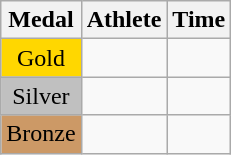<table class="wikitable">
<tr>
<th>Medal</th>
<th>Athlete</th>
<th>Time</th>
</tr>
<tr>
<td style="text-align:center;background-color:gold;">Gold</td>
<td></td>
<td></td>
</tr>
<tr>
<td style="text-align:center;background-color:silver;">Silver</td>
<td></td>
<td></td>
</tr>
<tr>
<td style="text-align:center;background-color:#CC9966;">Bronze</td>
<td></td>
<td></td>
</tr>
</table>
